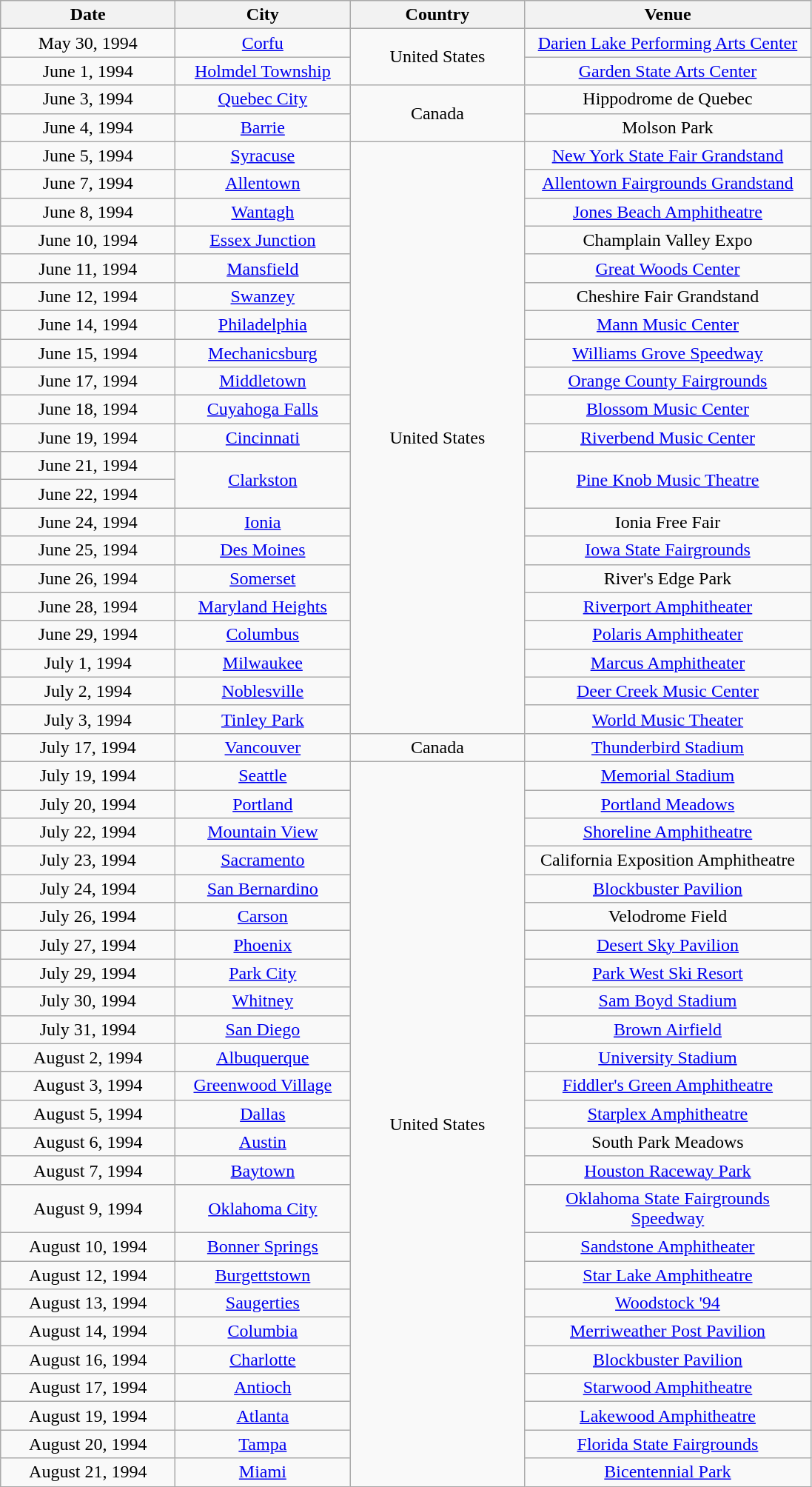<table class="wikitable plainrowheaders" style="text-align:center;">
<tr>
<th style="width:150px;">Date</th>
<th style="width:150px;">City</th>
<th style="width:150px;">Country</th>
<th style="width:250px;">Venue</th>
</tr>
<tr>
<td>May 30, 1994</td>
<td><a href='#'>Corfu</a></td>
<td rowspan="2">United States</td>
<td><a href='#'>Darien Lake Performing Arts Center</a></td>
</tr>
<tr>
<td>June 1, 1994</td>
<td><a href='#'>Holmdel Township</a></td>
<td><a href='#'>Garden State Arts Center</a></td>
</tr>
<tr>
<td>June 3, 1994</td>
<td><a href='#'>Quebec City</a></td>
<td rowspan="2">Canada</td>
<td>Hippodrome de Quebec</td>
</tr>
<tr>
<td>June 4, 1994</td>
<td><a href='#'>Barrie</a></td>
<td>Molson Park</td>
</tr>
<tr>
<td>June 5, 1994</td>
<td><a href='#'>Syracuse</a></td>
<td rowspan="21">United States</td>
<td><a href='#'>New York State Fair Grandstand</a></td>
</tr>
<tr>
<td>June 7, 1994</td>
<td><a href='#'>Allentown</a></td>
<td><a href='#'>Allentown Fairgrounds Grandstand</a></td>
</tr>
<tr>
<td>June 8, 1994</td>
<td><a href='#'>Wantagh</a></td>
<td><a href='#'>Jones Beach Amphitheatre</a></td>
</tr>
<tr>
<td>June 10, 1994</td>
<td><a href='#'>Essex Junction</a></td>
<td>Champlain Valley Expo</td>
</tr>
<tr>
<td>June 11, 1994</td>
<td><a href='#'>Mansfield</a></td>
<td><a href='#'>Great Woods Center</a></td>
</tr>
<tr>
<td>June 12, 1994</td>
<td><a href='#'>Swanzey</a></td>
<td>Cheshire Fair Grandstand</td>
</tr>
<tr>
<td>June 14, 1994</td>
<td><a href='#'>Philadelphia</a></td>
<td><a href='#'>Mann Music Center</a></td>
</tr>
<tr>
<td>June 15, 1994</td>
<td><a href='#'>Mechanicsburg</a></td>
<td><a href='#'>Williams Grove Speedway</a></td>
</tr>
<tr>
<td>June 17, 1994</td>
<td><a href='#'>Middletown</a></td>
<td><a href='#'>Orange County Fairgrounds</a></td>
</tr>
<tr>
<td>June 18, 1994</td>
<td><a href='#'>Cuyahoga Falls</a></td>
<td><a href='#'>Blossom Music Center</a></td>
</tr>
<tr>
<td>June 19, 1994</td>
<td><a href='#'>Cincinnati</a></td>
<td><a href='#'>Riverbend Music Center</a></td>
</tr>
<tr>
<td>June 21, 1994</td>
<td rowspan="2"><a href='#'>Clarkston</a></td>
<td rowspan="2"><a href='#'>Pine Knob Music Theatre</a></td>
</tr>
<tr>
<td>June 22, 1994</td>
</tr>
<tr>
<td>June 24, 1994</td>
<td><a href='#'>Ionia</a></td>
<td>Ionia Free Fair</td>
</tr>
<tr>
<td>June 25, 1994</td>
<td><a href='#'>Des Moines</a></td>
<td><a href='#'>Iowa State Fairgrounds</a></td>
</tr>
<tr>
<td>June 26, 1994</td>
<td><a href='#'>Somerset</a></td>
<td>River's Edge Park</td>
</tr>
<tr>
<td>June 28, 1994</td>
<td><a href='#'>Maryland Heights</a></td>
<td><a href='#'>Riverport Amphitheater</a></td>
</tr>
<tr>
<td>June 29, 1994</td>
<td><a href='#'>Columbus</a></td>
<td><a href='#'>Polaris Amphitheater</a></td>
</tr>
<tr>
<td>July 1, 1994</td>
<td><a href='#'>Milwaukee</a></td>
<td><a href='#'>Marcus Amphitheater</a></td>
</tr>
<tr>
<td>July 2, 1994</td>
<td><a href='#'>Noblesville</a></td>
<td><a href='#'>Deer Creek Music Center</a></td>
</tr>
<tr>
<td>July 3, 1994</td>
<td><a href='#'>Tinley Park</a></td>
<td><a href='#'>World Music Theater</a></td>
</tr>
<tr>
<td>July 17, 1994</td>
<td><a href='#'>Vancouver</a></td>
<td>Canada</td>
<td><a href='#'>Thunderbird Stadium</a></td>
</tr>
<tr>
<td>July 19, 1994</td>
<td><a href='#'>Seattle</a></td>
<td rowspan="25">United States</td>
<td><a href='#'>Memorial Stadium</a></td>
</tr>
<tr>
<td>July 20, 1994</td>
<td><a href='#'>Portland</a></td>
<td><a href='#'>Portland Meadows</a></td>
</tr>
<tr>
<td>July 22, 1994</td>
<td><a href='#'>Mountain View</a></td>
<td><a href='#'>Shoreline Amphitheatre</a></td>
</tr>
<tr>
<td>July 23, 1994</td>
<td><a href='#'>Sacramento</a></td>
<td>California Exposition Amphitheatre</td>
</tr>
<tr>
<td>July 24, 1994</td>
<td><a href='#'>San Bernardino</a></td>
<td><a href='#'>Blockbuster Pavilion</a></td>
</tr>
<tr>
<td>July 26, 1994</td>
<td><a href='#'>Carson</a></td>
<td>Velodrome Field</td>
</tr>
<tr>
<td>July 27, 1994</td>
<td><a href='#'>Phoenix</a></td>
<td><a href='#'>Desert Sky Pavilion</a></td>
</tr>
<tr>
<td>July 29, 1994</td>
<td><a href='#'>Park City</a></td>
<td><a href='#'>Park West Ski Resort</a></td>
</tr>
<tr>
<td>July 30, 1994</td>
<td><a href='#'>Whitney</a></td>
<td><a href='#'>Sam Boyd Stadium</a></td>
</tr>
<tr>
<td>July 31, 1994</td>
<td><a href='#'>San Diego</a></td>
<td><a href='#'>Brown Airfield</a></td>
</tr>
<tr>
<td>August 2, 1994</td>
<td><a href='#'>Albuquerque</a></td>
<td><a href='#'>University Stadium</a></td>
</tr>
<tr>
<td>August 3, 1994</td>
<td><a href='#'>Greenwood Village</a></td>
<td><a href='#'>Fiddler's Green Amphitheatre</a></td>
</tr>
<tr>
<td>August 5, 1994</td>
<td><a href='#'>Dallas</a></td>
<td><a href='#'>Starplex Amphitheatre</a></td>
</tr>
<tr>
<td>August 6, 1994</td>
<td><a href='#'>Austin</a></td>
<td>South Park Meadows</td>
</tr>
<tr>
<td>August 7, 1994</td>
<td><a href='#'>Baytown</a></td>
<td><a href='#'>Houston Raceway Park</a></td>
</tr>
<tr>
<td>August 9, 1994</td>
<td><a href='#'>Oklahoma City</a></td>
<td><a href='#'>Oklahoma State Fairgrounds Speedway</a></td>
</tr>
<tr>
<td>August 10, 1994</td>
<td><a href='#'>Bonner Springs</a></td>
<td><a href='#'>Sandstone Amphitheater</a></td>
</tr>
<tr>
<td>August 12, 1994</td>
<td><a href='#'>Burgettstown</a></td>
<td><a href='#'>Star Lake Amphitheatre</a></td>
</tr>
<tr>
<td>August 13, 1994</td>
<td><a href='#'>Saugerties</a></td>
<td><a href='#'>Woodstock '94</a></td>
</tr>
<tr>
<td>August 14, 1994</td>
<td><a href='#'>Columbia</a></td>
<td><a href='#'>Merriweather Post Pavilion</a></td>
</tr>
<tr>
<td>August 16, 1994</td>
<td><a href='#'>Charlotte</a></td>
<td><a href='#'>Blockbuster Pavilion</a></td>
</tr>
<tr>
<td>August 17, 1994</td>
<td><a href='#'>Antioch</a></td>
<td><a href='#'>Starwood Amphitheatre</a></td>
</tr>
<tr>
<td>August 19, 1994</td>
<td><a href='#'>Atlanta</a></td>
<td><a href='#'>Lakewood Amphitheatre</a></td>
</tr>
<tr>
<td>August 20, 1994</td>
<td><a href='#'>Tampa</a></td>
<td><a href='#'>Florida State Fairgrounds</a></td>
</tr>
<tr>
<td>August 21, 1994</td>
<td><a href='#'>Miami</a></td>
<td><a href='#'>Bicentennial Park</a></td>
</tr>
</table>
